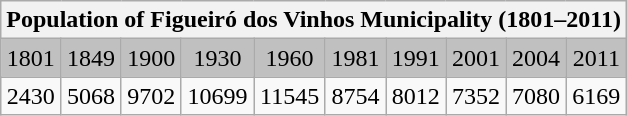<table class="wikitable">
<tr>
<th colspan="10">Population of Figueiró dos Vinhos Municipality (1801–2011)</th>
</tr>
<tr bgcolor="#C0C0C0">
<td align="center">1801</td>
<td align="center">1849</td>
<td align="center">1900</td>
<td align="center">1930</td>
<td align="center">1960</td>
<td align="center">1981</td>
<td align="center">1991</td>
<td align="center">2001</td>
<td align="center">2004</td>
<td align="center">2011</td>
</tr>
<tr>
<td align="center">2430</td>
<td align="center">5068</td>
<td align="center">9702</td>
<td align="center">10699</td>
<td align="center">11545</td>
<td align="center">8754</td>
<td align="center">8012</td>
<td align="center">7352</td>
<td align="center">7080</td>
<td align="center">6169</td>
</tr>
</table>
